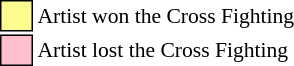<table class="toccolours" style="font-size: 90%; white-space: nowrap;">
<tr>
<td style="background:#fdfc8f; border:1px solid black;">     </td>
<td>Artist won the Cross Fighting</td>
</tr>
<tr>
<td style="background:pink; border:1px solid black;">     </td>
<td>Artist lost the Cross Fighting</td>
</tr>
</table>
